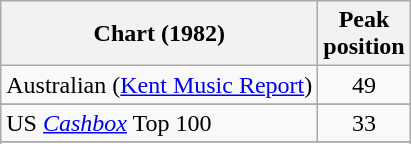<table class="wikitable">
<tr>
<th>Chart (1982)</th>
<th>Peak<br>position</th>
</tr>
<tr>
<td>Australian (<a href='#'>Kent Music Report</a>)</td>
<td align="center">49</td>
</tr>
<tr>
</tr>
<tr>
<td>US <em><a href='#'>Cashbox</a></em> Top 100</td>
<td align="center">33</td>
</tr>
<tr>
</tr>
<tr>
</tr>
</table>
